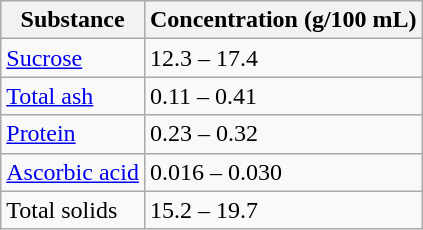<table class="wikitable">
<tr>
<th>Substance</th>
<th>Concentration (g/100 mL)</th>
</tr>
<tr>
<td><a href='#'>Sucrose</a></td>
<td>12.3 – 17.4</td>
</tr>
<tr>
<td><a href='#'>Total ash</a></td>
<td>0.11 – 0.41</td>
</tr>
<tr>
<td><a href='#'>Protein</a></td>
<td>0.23 – 0.32</td>
</tr>
<tr>
<td><a href='#'>Ascorbic acid</a></td>
<td>0.016 – 0.030</td>
</tr>
<tr>
<td>Total solids</td>
<td>15.2 – 19.7</td>
</tr>
</table>
